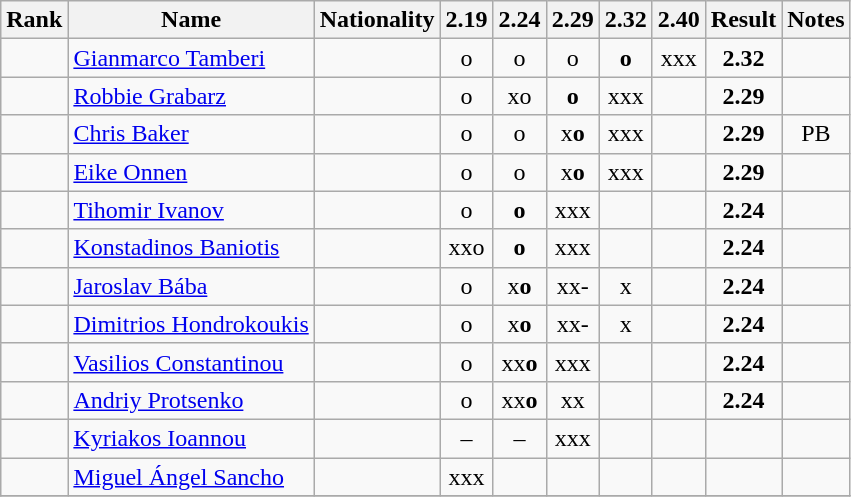<table class="wikitable sortable" style="text-align:center">
<tr>
<th>Rank</th>
<th>Name</th>
<th>Nationality</th>
<th>2.19</th>
<th>2.24</th>
<th>2.29</th>
<th>2.32</th>
<th>2.40</th>
<th>Result</th>
<th>Notes</th>
</tr>
<tr>
<td></td>
<td align=left><a href='#'>Gianmarco Tamberi</a></td>
<td align=left></td>
<td>o</td>
<td>o</td>
<td>o</td>
<td><strong>o</strong></td>
<td>xxx</td>
<td><strong>2.32</strong></td>
<td></td>
</tr>
<tr>
<td></td>
<td align=left><a href='#'>Robbie Grabarz</a></td>
<td align=left></td>
<td>o</td>
<td>xo</td>
<td><strong>o</strong></td>
<td>xxx</td>
<td></td>
<td><strong>2.29</strong></td>
<td></td>
</tr>
<tr>
<td></td>
<td align=left><a href='#'>Chris Baker</a></td>
<td align=left></td>
<td>o</td>
<td>o</td>
<td>x<strong>o</strong></td>
<td>xxx</td>
<td></td>
<td><strong>2.29</strong></td>
<td>PB</td>
</tr>
<tr>
<td></td>
<td align=left><a href='#'>Eike Onnen</a></td>
<td align=left></td>
<td>o</td>
<td>o</td>
<td>x<strong>o</strong></td>
<td>xxx</td>
<td></td>
<td><strong>2.29</strong></td>
<td></td>
</tr>
<tr>
<td></td>
<td align=left><a href='#'>Tihomir Ivanov</a></td>
<td align=left></td>
<td>o</td>
<td><strong>o</strong></td>
<td>xxx</td>
<td></td>
<td></td>
<td><strong>2.24</strong></td>
<td></td>
</tr>
<tr>
<td></td>
<td align=left><a href='#'>Konstadinos Baniotis</a></td>
<td align=left></td>
<td>xxo</td>
<td><strong>o</strong></td>
<td>xxx</td>
<td></td>
<td></td>
<td><strong>2.24</strong></td>
<td></td>
</tr>
<tr>
<td></td>
<td align=left><a href='#'>Jaroslav Bába</a></td>
<td align=left></td>
<td>o</td>
<td>x<strong>o</strong></td>
<td>xx-</td>
<td>x</td>
<td></td>
<td><strong>2.24</strong></td>
<td></td>
</tr>
<tr>
<td></td>
<td align=left><a href='#'>Dimitrios Hondrokoukis</a></td>
<td align=left></td>
<td>o</td>
<td>x<strong>o</strong></td>
<td>xx-</td>
<td>x</td>
<td></td>
<td><strong>2.24</strong></td>
<td></td>
</tr>
<tr>
<td></td>
<td align=left><a href='#'>Vasilios Constantinou</a></td>
<td align=left></td>
<td>o</td>
<td>xx<strong>o</strong></td>
<td>xxx</td>
<td></td>
<td></td>
<td><strong>2.24</strong></td>
<td></td>
</tr>
<tr>
<td></td>
<td align=left><a href='#'>Andriy Protsenko</a></td>
<td align=left></td>
<td>o</td>
<td>xx<strong>o</strong></td>
<td>xx</td>
<td></td>
<td></td>
<td><strong>2.24</strong></td>
<td></td>
</tr>
<tr>
<td></td>
<td align=left><a href='#'>Kyriakos Ioannou</a></td>
<td align=left></td>
<td>–</td>
<td>–</td>
<td>xxx</td>
<td></td>
<td></td>
<td><strong></strong></td>
<td></td>
</tr>
<tr>
<td></td>
<td align=left><a href='#'>Miguel Ángel Sancho</a></td>
<td align=left></td>
<td>xxx</td>
<td></td>
<td></td>
<td></td>
<td></td>
<td><strong></strong></td>
<td></td>
</tr>
<tr>
</tr>
</table>
